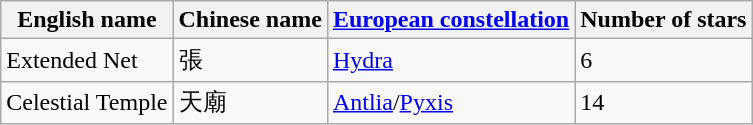<table class="wikitable">
<tr>
<th>English name</th>
<th>Chinese name</th>
<th><a href='#'>European constellation</a></th>
<th>Number of stars</th>
</tr>
<tr>
<td>Extended Net</td>
<td>張</td>
<td><a href='#'>Hydra</a></td>
<td>6</td>
</tr>
<tr>
<td>Celestial Temple</td>
<td>天廟</td>
<td><a href='#'>Antlia</a>/<a href='#'>Pyxis</a></td>
<td>14</td>
</tr>
</table>
